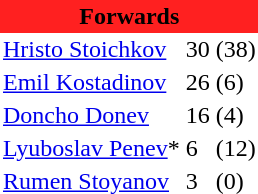<table class="toccolours" border="0" cellpadding="2" cellspacing="0" align="left" style="margin:0.5em;">
<tr>
<th colspan="4" align="center" bgcolor="#FF2020"><span>Forwards</span></th>
</tr>
<tr>
<td> <a href='#'>Hristo Stoichkov</a></td>
<td>30</td>
<td>(38)</td>
</tr>
<tr>
<td> <a href='#'>Emil Kostadinov</a></td>
<td>26</td>
<td>(6)</td>
</tr>
<tr>
<td> <a href='#'>Doncho Donev</a></td>
<td>16</td>
<td>(4)</td>
</tr>
<tr>
<td> <a href='#'>Lyuboslav Penev</a>*</td>
<td>6</td>
<td>(12)</td>
</tr>
<tr>
<td> <a href='#'>Rumen Stoyanov</a></td>
<td>3</td>
<td>(0)</td>
</tr>
<tr>
</tr>
</table>
